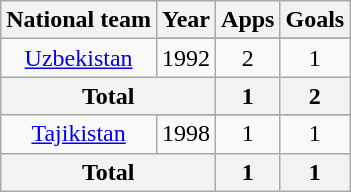<table class="wikitable" style="text-align:center">
<tr>
<th>National team</th>
<th>Year</th>
<th>Apps</th>
<th>Goals</th>
</tr>
<tr>
<td rowspan="2"><a href='#'>Uzbekistan</a></td>
</tr>
<tr>
<td>1992</td>
<td>2</td>
<td>1</td>
</tr>
<tr>
<th colspan="2">Total</th>
<th>1</th>
<th>2</th>
</tr>
<tr>
<td rowspan="2"><a href='#'>Tajikistan</a></td>
</tr>
<tr>
<td>1998</td>
<td>1</td>
<td>1</td>
</tr>
<tr>
<th colspan="2">Total</th>
<th>1</th>
<th>1</th>
</tr>
</table>
